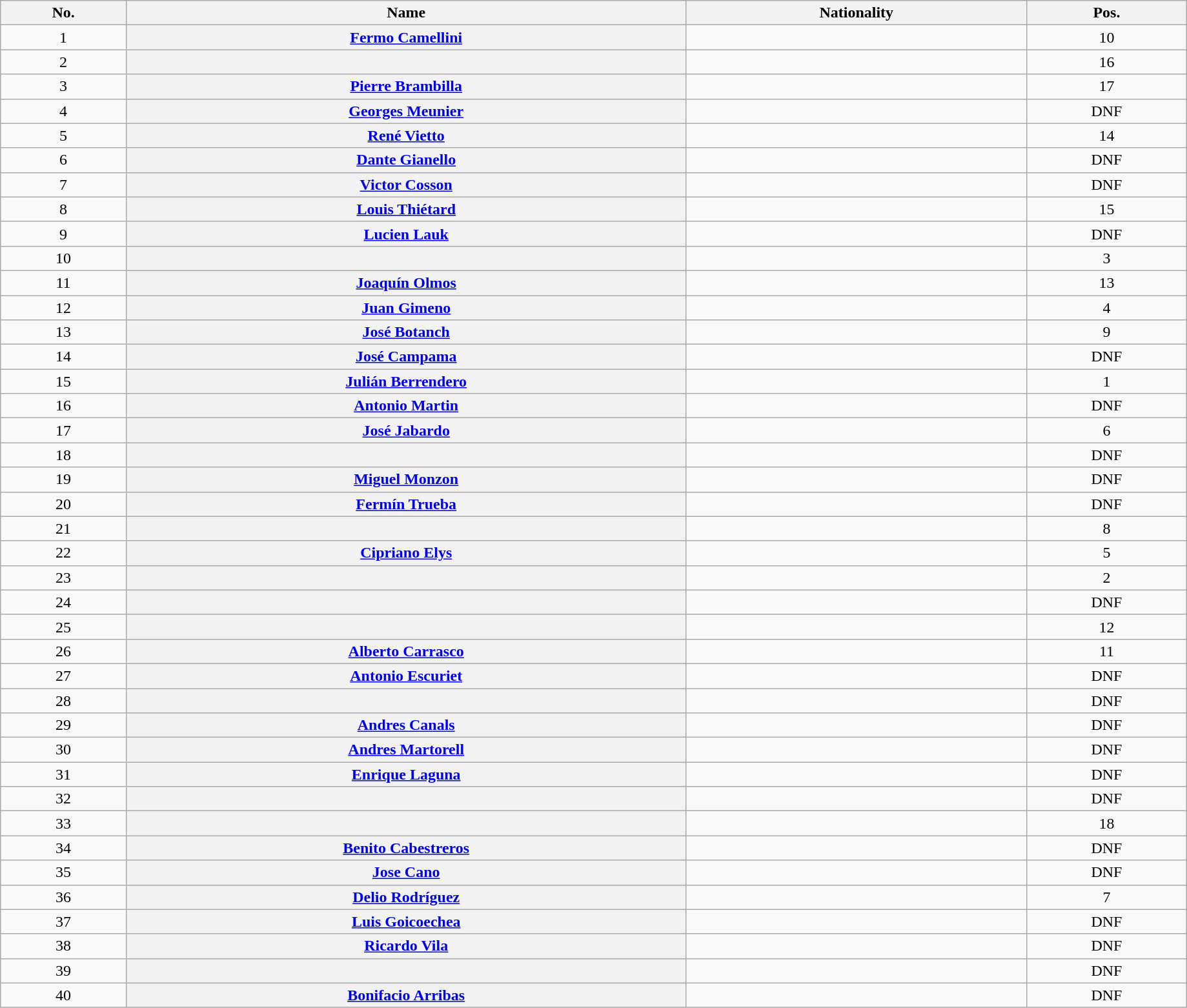<table class="wikitable plainrowheaders sortable" style="width:97%">
<tr>
<th scope="col">No.</th>
<th scope="col">Name</th>
<th scope="col">Nationality</th>
<th scope="col" data-sort-type="number">Pos.</th>
</tr>
<tr>
<td style="text-align:center;">1</td>
<th scope="row"><a href='#'>Fermo Camellini</a></th>
<td></td>
<td style="text-align:center;">10</td>
</tr>
<tr>
<td style="text-align:center;">2</td>
<th scope="row"></th>
<td></td>
<td style="text-align:center;">16</td>
</tr>
<tr>
<td style="text-align:center;">3</td>
<th scope="row"><a href='#'>Pierre Brambilla</a></th>
<td></td>
<td style="text-align:center;">17</td>
</tr>
<tr>
<td style="text-align:center;">4</td>
<th scope="row"><a href='#'>Georges Meunier</a></th>
<td></td>
<td style="text-align:center;" data-sort-value="19">DNF</td>
</tr>
<tr>
<td style="text-align:center;">5</td>
<th scope="row"><a href='#'>René Vietto</a></th>
<td></td>
<td style="text-align:center;">14</td>
</tr>
<tr>
<td style="text-align:center;">6</td>
<th scope="row"><a href='#'>Dante Gianello</a></th>
<td></td>
<td style="text-align:center;" data-sort-value="19">DNF</td>
</tr>
<tr>
<td style="text-align:center;">7</td>
<th scope="row"><a href='#'>Victor Cosson</a></th>
<td></td>
<td style="text-align:center;" data-sort-value="19">DNF</td>
</tr>
<tr>
<td style="text-align:center;">8</td>
<th scope="row"><a href='#'>Louis Thiétard</a></th>
<td></td>
<td style="text-align:center;">15</td>
</tr>
<tr>
<td style="text-align:center;">9</td>
<th scope="row"><a href='#'>Lucien Lauk</a></th>
<td></td>
<td style="text-align:center;" data-sort-value="19">DNF</td>
</tr>
<tr>
<td style="text-align:center;">10</td>
<th scope="row"></th>
<td></td>
<td style="text-align:center;">3</td>
</tr>
<tr>
<td style="text-align:center;">11</td>
<th scope="row"><a href='#'>Joaquín Olmos</a></th>
<td></td>
<td style="text-align:center;">13</td>
</tr>
<tr>
<td style="text-align:center;">12</td>
<th scope="row"><a href='#'>Juan Gimeno</a></th>
<td></td>
<td style="text-align:center;">4</td>
</tr>
<tr>
<td style="text-align:center;">13</td>
<th scope="row"><a href='#'>José Botanch</a></th>
<td></td>
<td style="text-align:center;">9</td>
</tr>
<tr>
<td style="text-align:center;">14</td>
<th scope="row"><a href='#'>José Campama</a></th>
<td></td>
<td style="text-align:center;" data-sort-value="19">DNF</td>
</tr>
<tr>
<td style="text-align:center;">15</td>
<th scope="row"><a href='#'>Julián Berrendero</a></th>
<td></td>
<td style="text-align:center;">1</td>
</tr>
<tr>
<td style="text-align:center;">16</td>
<th scope="row"><a href='#'>Antonio Martin</a></th>
<td></td>
<td style="text-align:center;" data-sort-value="19">DNF</td>
</tr>
<tr>
<td style="text-align:center;">17</td>
<th scope="row"><a href='#'>José Jabardo</a></th>
<td></td>
<td style="text-align:center;">6</td>
</tr>
<tr>
<td style="text-align:center;">18</td>
<th scope="row"></th>
<td></td>
<td style="text-align:center;" data-sort-value="19">DNF</td>
</tr>
<tr>
<td style="text-align:center;">19</td>
<th scope="row"><a href='#'>Miguel Monzon</a></th>
<td></td>
<td style="text-align:center;" data-sort-value="19">DNF</td>
</tr>
<tr>
<td style="text-align:center;">20</td>
<th scope="row"><a href='#'>Fermín Trueba</a></th>
<td></td>
<td style="text-align:center;" data-sort-value="19">DNF</td>
</tr>
<tr>
<td style="text-align:center;">21</td>
<th scope="row"></th>
<td></td>
<td style="text-align:center;">8</td>
</tr>
<tr>
<td style="text-align:center;">22</td>
<th scope="row"><a href='#'>Cipriano Elys</a></th>
<td></td>
<td style="text-align:center;">5</td>
</tr>
<tr>
<td style="text-align:center;">23</td>
<th scope="row"></th>
<td></td>
<td style="text-align:center;">2</td>
</tr>
<tr>
<td style="text-align:center;">24</td>
<th scope="row"></th>
<td></td>
<td style="text-align:center;" data-sort-value="19">DNF</td>
</tr>
<tr>
<td style="text-align:center;">25</td>
<th scope="row"></th>
<td></td>
<td style="text-align:center;">12</td>
</tr>
<tr>
<td style="text-align:center;">26</td>
<th scope="row"><a href='#'>Alberto Carrasco</a></th>
<td></td>
<td style="text-align:center;">11</td>
</tr>
<tr>
<td style="text-align:center;">27</td>
<th scope="row"><a href='#'>Antonio Escuriet</a></th>
<td></td>
<td style="text-align:center;" data-sort-value="19">DNF</td>
</tr>
<tr>
<td style="text-align:center;">28</td>
<th scope="row"></th>
<td></td>
<td style="text-align:center;" data-sort-value="19">DNF</td>
</tr>
<tr>
<td style="text-align:center;">29</td>
<th scope="row"><a href='#'>Andres Canals</a></th>
<td></td>
<td style="text-align:center;" data-sort-value="19">DNF</td>
</tr>
<tr>
<td style="text-align:center;">30</td>
<th scope="row"><a href='#'>Andres Martorell</a></th>
<td></td>
<td style="text-align:center;" data-sort-value="19">DNF</td>
</tr>
<tr>
<td style="text-align:center;">31</td>
<th scope="row"><a href='#'>Enrique Laguna</a></th>
<td></td>
<td style="text-align:center;" data-sort-value="19">DNF</td>
</tr>
<tr>
<td style="text-align:center;">32</td>
<th scope="row"></th>
<td></td>
<td style="text-align:center;" data-sort-value="19">DNF</td>
</tr>
<tr>
<td style="text-align:center;">33</td>
<th scope="row"></th>
<td></td>
<td style="text-align:center;">18</td>
</tr>
<tr>
<td style="text-align:center;">34</td>
<th scope="row"><a href='#'>Benito Cabestreros</a></th>
<td></td>
<td style="text-align:center;" data-sort-value="19">DNF</td>
</tr>
<tr>
<td style="text-align:center;">35</td>
<th scope="row"><a href='#'>Jose Cano</a></th>
<td></td>
<td style="text-align:center;" data-sort-value="19">DNF</td>
</tr>
<tr>
<td style="text-align:center;">36</td>
<th scope="row"><a href='#'>Delio Rodríguez</a></th>
<td></td>
<td style="text-align:center;">7</td>
</tr>
<tr>
<td style="text-align:center;">37</td>
<th scope="row"><a href='#'>Luis Goicoechea</a></th>
<td></td>
<td style="text-align:center;" data-sort-value="19">DNF</td>
</tr>
<tr>
<td style="text-align:center;">38</td>
<th scope="row"><a href='#'>Ricardo Vila</a></th>
<td></td>
<td style="text-align:center;" data-sort-value="19">DNF</td>
</tr>
<tr>
<td style="text-align:center;">39</td>
<th scope="row"></th>
<td></td>
<td style="text-align:center;" data-sort-value="19">DNF</td>
</tr>
<tr>
<td style="text-align:center;">40</td>
<th scope="row"><a href='#'>Bonifacio Arribas</a></th>
<td></td>
<td style="text-align:center;" data-sort-value="19">DNF</td>
</tr>
</table>
